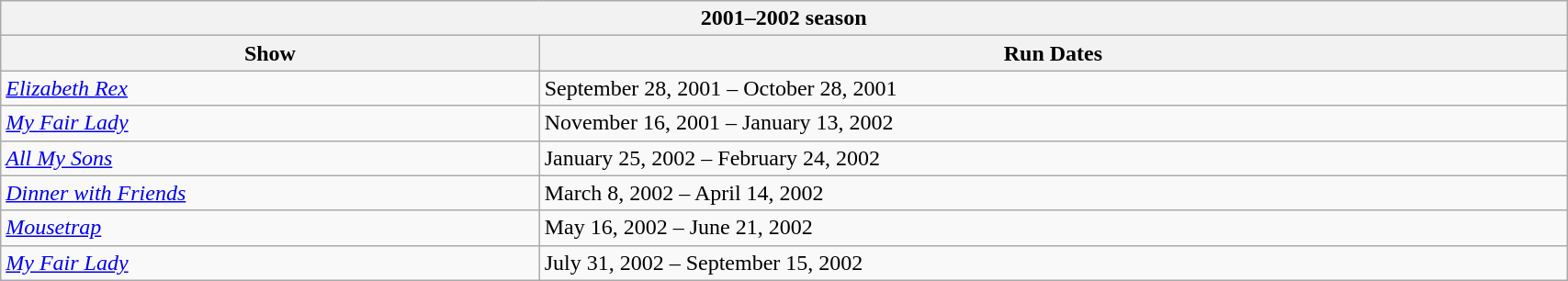<table class="wikitable collapsible collapsed" width=90%>
<tr>
<th colspan=2>2001–2002 season</th>
</tr>
<tr>
<th>Show</th>
<th>Run Dates</th>
</tr>
<tr>
<td><em><a href='#'>Elizabeth Rex</a></em></td>
<td>September 28, 2001 – October 28, 2001</td>
</tr>
<tr>
<td><em><a href='#'>My Fair Lady</a></em></td>
<td>November 16, 2001 – January 13, 2002</td>
</tr>
<tr>
<td><em><a href='#'>All My Sons</a></em></td>
<td>January 25, 2002 – February 24, 2002</td>
</tr>
<tr>
<td><em><a href='#'>Dinner with Friends</a></em></td>
<td>March 8, 2002 – April 14, 2002</td>
</tr>
<tr>
<td><em><a href='#'>Mousetrap</a></em></td>
<td>May 16, 2002 – June 21, 2002</td>
</tr>
<tr>
<td><em><a href='#'>My Fair Lady</a></em></td>
<td>July 31, 2002 – September 15, 2002</td>
</tr>
</table>
